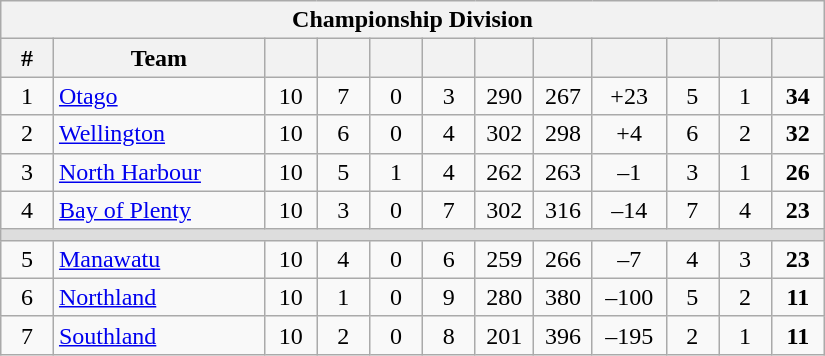<table class="wikitable" width="550px" style="text-align:center">
<tr>
<th colspan="12">Championship Division</th>
</tr>
<tr>
<th style="width:5%">#</th>
<th style="width:20%">Team</th>
<th style="width:5%"></th>
<th style="width:5%"></th>
<th style="width:5%"></th>
<th style="width:5%"></th>
<th style="width:5%"></th>
<th style="width:5%"></th>
<th style="width:7%"></th>
<th style="width:5%"></th>
<th style="width:5%"></th>
<th style="width:5%"></th>
</tr>
<tr>
<td>1</td>
<td style="text-align:left"><a href='#'>Otago</a></td>
<td>10</td>
<td>7</td>
<td>0</td>
<td>3</td>
<td>290</td>
<td>267</td>
<td>+23</td>
<td>5</td>
<td>1</td>
<td><strong>34</strong></td>
</tr>
<tr>
<td>2</td>
<td style="text-align:left"><a href='#'>Wellington</a></td>
<td>10</td>
<td>6</td>
<td>0</td>
<td>4</td>
<td>302</td>
<td>298</td>
<td>+4</td>
<td>6</td>
<td>2</td>
<td><strong>32</strong></td>
</tr>
<tr>
<td>3</td>
<td style="text-align:left"><a href='#'>North Harbour</a></td>
<td>10</td>
<td>5</td>
<td>1</td>
<td>4</td>
<td>262</td>
<td>263</td>
<td>–1</td>
<td>3</td>
<td>1</td>
<td><strong>26</strong></td>
</tr>
<tr>
<td>4</td>
<td style="text-align:left"><a href='#'>Bay of Plenty</a></td>
<td>10</td>
<td>3</td>
<td>0</td>
<td>7</td>
<td>302</td>
<td>316</td>
<td>–14</td>
<td>7</td>
<td>4</td>
<td><strong>23</strong></td>
</tr>
<tr>
<td colspan=12 style="background-color:#DDDDDD"></td>
</tr>
<tr>
<td>5</td>
<td style="text-align:left"><a href='#'>Manawatu</a></td>
<td>10</td>
<td>4</td>
<td>0</td>
<td>6</td>
<td>259</td>
<td>266</td>
<td>–7</td>
<td>4</td>
<td>3</td>
<td><strong>23</strong></td>
</tr>
<tr>
<td>6</td>
<td style="text-align:left"><a href='#'>Northland</a></td>
<td>10</td>
<td>1</td>
<td>0</td>
<td>9</td>
<td>280</td>
<td>380</td>
<td>–100</td>
<td>5</td>
<td>2</td>
<td><strong>11</strong></td>
</tr>
<tr>
<td>7</td>
<td style="text-align:left"><a href='#'>Southland</a></td>
<td>10</td>
<td>2</td>
<td>0</td>
<td>8</td>
<td>201</td>
<td>396</td>
<td>–195</td>
<td>2</td>
<td>1</td>
<td><strong>11</strong></td>
</tr>
</table>
